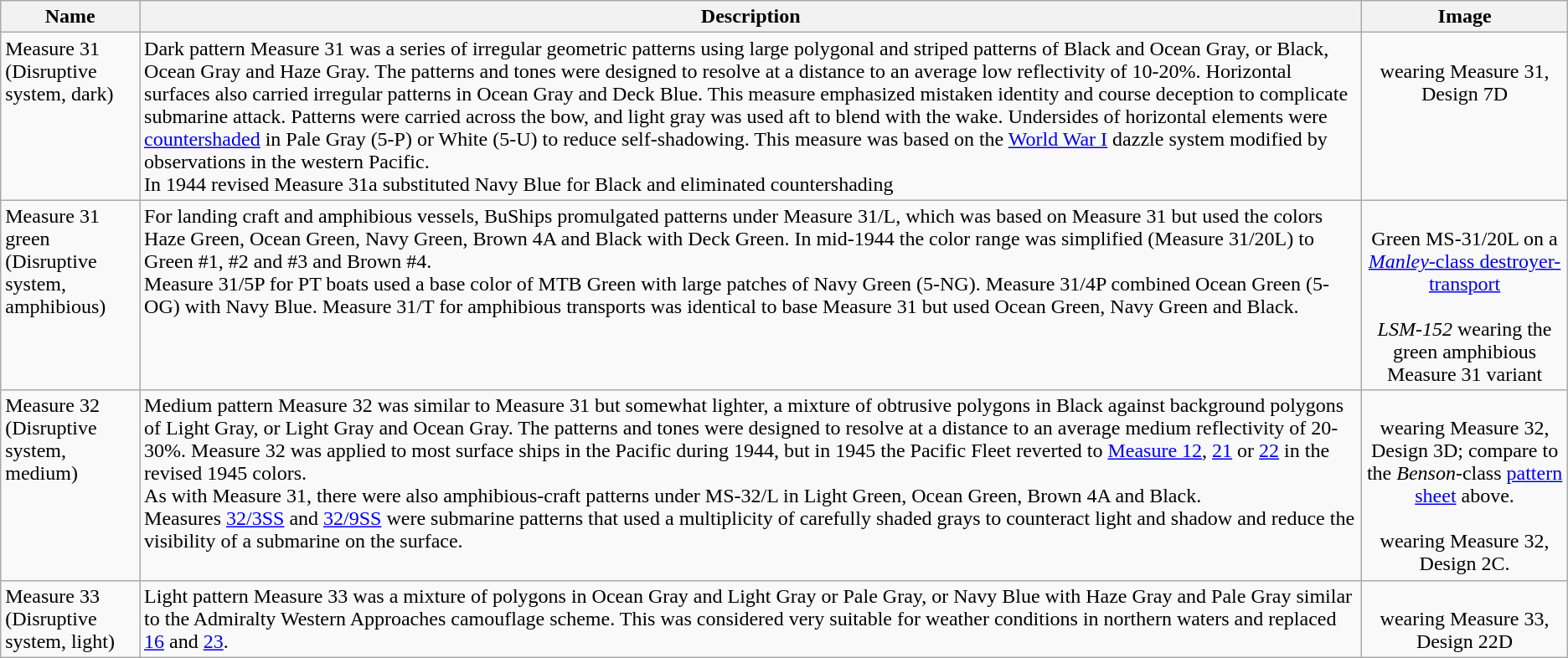<table class="wikitable">
<tr>
<th>Name</th>
<th>Description</th>
<th>Image</th>
</tr>
<tr id="Measure 31" style="vertical-align:top;">
<td>Measure 31 <br>(Disruptive system, dark)</td>
<td>Dark pattern Measure 31 was a series of irregular geometric patterns using large polygonal and striped patterns of Black and Ocean Gray, or Black, Ocean Gray and Haze Gray. The patterns and tones were designed to resolve at a distance to an average low reflectivity of 10-20%. Horizontal surfaces also carried irregular patterns in Ocean Gray and Deck Blue. This measure emphasized mistaken identity and course deception to complicate submarine attack. Patterns were carried across the bow, and light gray was used aft to blend with the wake. Undersides of horizontal elements were <a href='#'>countershaded</a> in Pale Gray (5-P) or White (5-U) to reduce self-shadowing. This measure was based on the <a href='#'>World War I</a> dazzle system modified by observations in the western Pacific.<br>In 1944 revised Measure 31a substituted Navy Blue for Black and eliminated countershading</td>
<td align=center><br> wearing Measure 31, Design 7D</td>
</tr>
<tr id="Measure 31 green" style="vertical-align:top;">
<td>Measure 31 green<br>(Disruptive system, amphibious)</td>
<td>For landing craft and amphibious vessels, BuShips promulgated patterns under Measure 31/L, which was based on Measure 31 but used the colors Haze Green, Ocean Green, Navy Green, Brown 4A and Black with Deck Green. In mid-1944 the color range was simplified (Measure 31/20L) to Green #1, #2 and #3 and Brown #4.<br>Measure 31/5P for PT boats used a base color of MTB Green with large patches of Navy Green (5-NG). Measure 31/4P combined Ocean Green (5-OG) with Navy Blue. Measure 31/T for amphibious transports was identical to base Measure 31 but used Ocean Green, Navy Green and Black.</td>
<td align=center><br>Green MS-31/20L on a <a href='#'><em>Manley</em>-class destroyer-transport</a><br>
<br>
<em>LSM-152</em> wearing the green amphibious Measure 31 variant</td>
</tr>
<tr id="Measure 32" style="vertical-align:top;">
<td>Measure 32<br>(Disruptive system, medium)</td>
<td>Medium pattern Measure 32 was similar to Measure 31 but somewhat lighter, a mixture of obtrusive polygons in Black against background polygons of Light Gray, or Light Gray and Ocean Gray. The patterns and tones were designed to resolve at a distance to an average medium reflectivity of 20-30%. Measure 32 was applied to most surface ships in the Pacific during 1944, but in 1945 the Pacific Fleet reverted to <a href='#'>Measure 12</a>, <a href='#'>21</a> or <a href='#'>22</a> in the revised 1945 colors.<br>As with Measure 31, there were also amphibious-craft patterns under MS-32/L in Light Green, Ocean Green, Brown 4A and Black.<br>Measures <a href='#'>32/3SS</a> and <a href='#'>32/9SS</a> were submarine patterns that used a multiplicity of carefully shaded grays to counteract light and shadow and reduce the visibility of a submarine on the surface.<br></td>
<td align=center><br> wearing Measure 32, Design 3D; compare to the <em>Benson</em>-class <a href='#'>pattern sheet</a> above.<br>
<br>
 wearing Measure 32, Design 2C.</td>
</tr>
<tr id="Measure 33" style="vertical-align:top;">
<td>Measure 33<br>(Disruptive system, light)</td>
<td>Light pattern Measure 33 was a mixture of polygons in Ocean Gray and Light Gray or Pale Gray, or Navy Blue with Haze Gray and Pale Gray  similar to the Admiralty Western Approaches camouflage scheme. This was considered very suitable for weather conditions in northern waters and replaced <a href='#'>16</a> and <a href='#'>23</a>.</td>
<td align=center><br> wearing Measure 33, Design 22D</td>
</tr>
</table>
